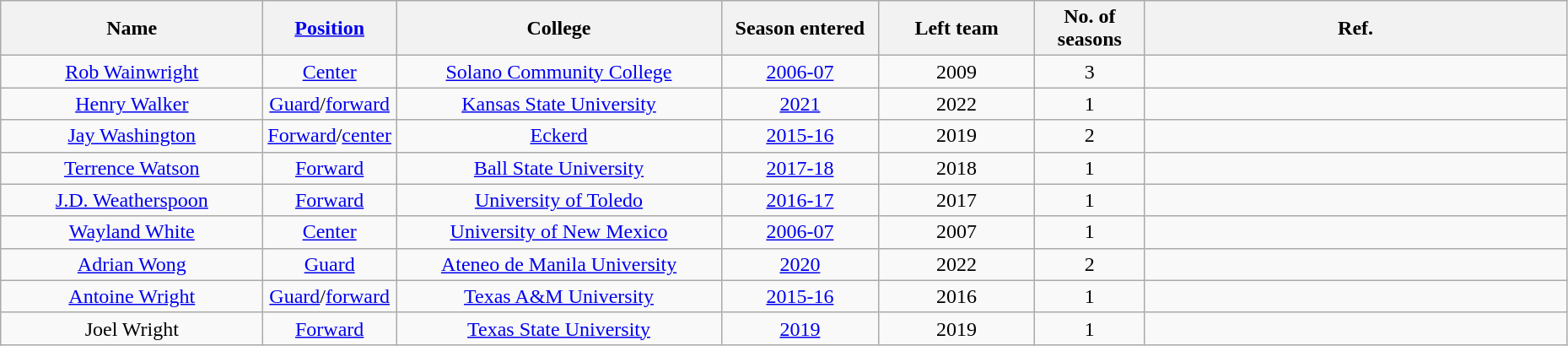<table class="wikitable sortable" style="text-align:center" width="98%">
<tr>
<th style="width:200px;">Name</th>
<th style="width:7%;"><a href='#'>Position</a></th>
<th style="width:250px;">College</th>
<th style="width:10%;">Season entered</th>
<th style="width:10%;">Left team</th>
<th style="width:7%;">No. of seasons</th>
<th class=unsortable>Ref.</th>
</tr>
<tr>
<td><a href='#'>Rob Wainwright</a></td>
<td><a href='#'>Center</a></td>
<td><a href='#'>Solano Community College</a></td>
<td><a href='#'>2006-07</a></td>
<td>2009</td>
<td>3</td>
<td></td>
</tr>
<tr>
<td><a href='#'>Henry Walker</a></td>
<td><a href='#'>Guard</a>/<a href='#'>forward</a></td>
<td><a href='#'>Kansas State University</a></td>
<td><a href='#'>2021</a></td>
<td>2022</td>
<td>1</td>
<td></td>
</tr>
<tr>
<td><a href='#'>Jay Washington</a></td>
<td><a href='#'>Forward</a>/<a href='#'>center</a></td>
<td><a href='#'>Eckerd</a></td>
<td><a href='#'>2015-16</a></td>
<td>2019</td>
<td>2</td>
<td></td>
</tr>
<tr>
<td><a href='#'>Terrence Watson</a></td>
<td><a href='#'>Forward</a></td>
<td><a href='#'>Ball State University</a></td>
<td><a href='#'>2017-18</a></td>
<td>2018</td>
<td>1</td>
<td></td>
</tr>
<tr>
<td><a href='#'>J.D. Weatherspoon</a></td>
<td><a href='#'>Forward</a></td>
<td><a href='#'>University of Toledo</a></td>
<td><a href='#'>2016-17</a></td>
<td>2017</td>
<td>1</td>
<td></td>
</tr>
<tr>
<td><a href='#'>Wayland White</a></td>
<td><a href='#'>Center</a></td>
<td><a href='#'>University of New Mexico</a></td>
<td><a href='#'>2006-07</a></td>
<td>2007</td>
<td>1</td>
<td></td>
</tr>
<tr>
<td><a href='#'>Adrian Wong</a></td>
<td><a href='#'>Guard</a></td>
<td><a href='#'>Ateneo de Manila University</a></td>
<td><a href='#'>2020</a></td>
<td>2022</td>
<td>2</td>
<td></td>
</tr>
<tr>
<td><a href='#'>Antoine Wright</a></td>
<td><a href='#'>Guard</a>/<a href='#'>forward</a></td>
<td><a href='#'>Texas A&M University</a></td>
<td><a href='#'>2015-16</a></td>
<td>2016</td>
<td>1</td>
<td></td>
</tr>
<tr>
<td>Joel Wright</td>
<td><a href='#'>Forward</a></td>
<td><a href='#'>Texas State University</a></td>
<td><a href='#'>2019</a></td>
<td>2019</td>
<td>1</td>
<td></td>
</tr>
</table>
